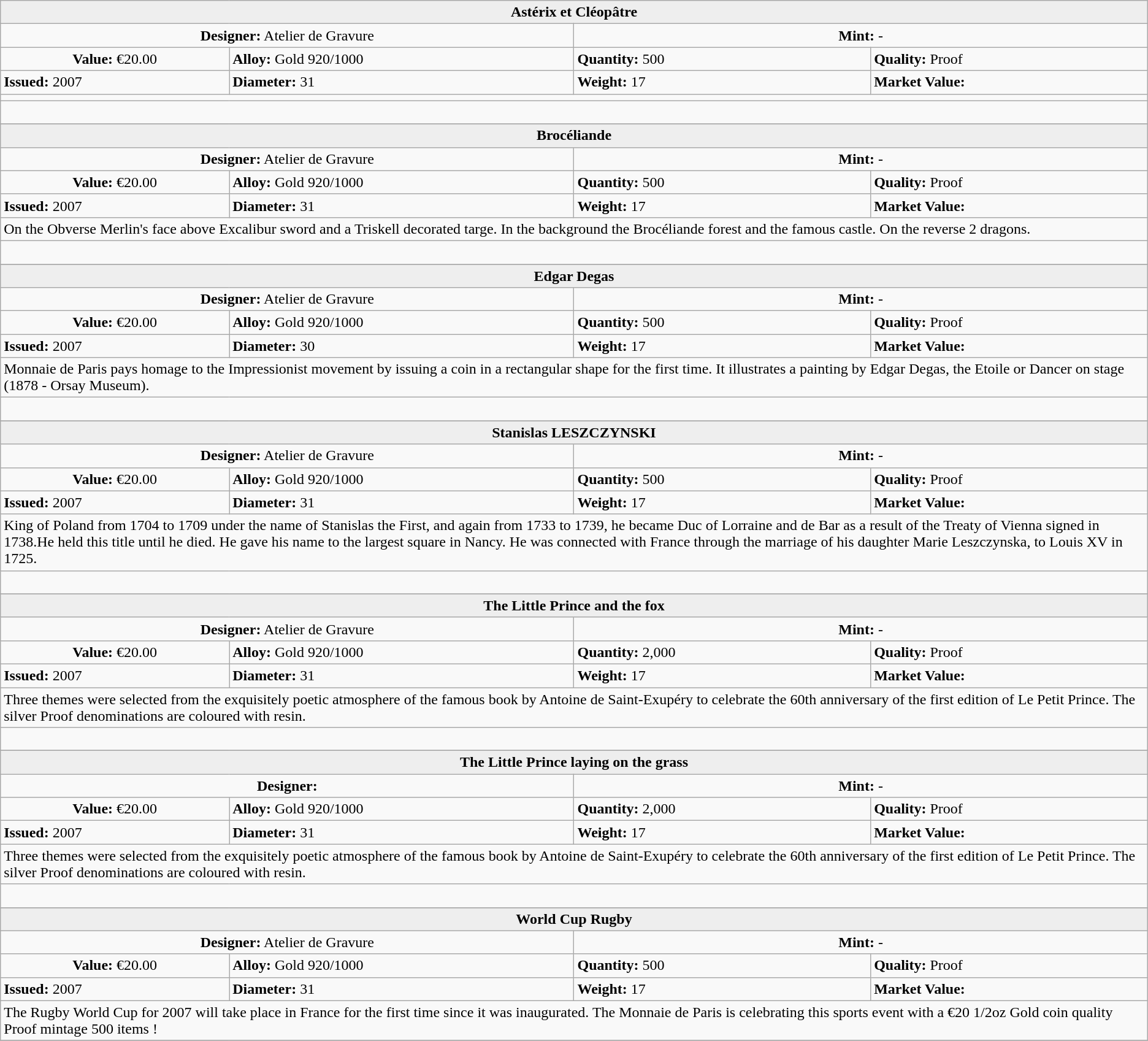<table class="wikitable">
<tr>
<th colspan="4" align=center style="background:#eeeeee;">Astérix et Cléopâtre</th>
</tr>
<tr>
<td colspan="2" width="50%" align=center><strong>Designer:</strong>	Atelier de Gravure</td>
<td colspan="2" width="50%" align=center><strong>Mint:</strong> -</td>
</tr>
<tr>
<td align=center><strong>Value:</strong>	€20.00</td>
<td><strong>Alloy:</strong>	Gold 920/1000</td>
<td><strong>Quantity:</strong>	500</td>
<td><strong>Quality:</strong>	Proof</td>
</tr>
<tr>
<td><strong>Issued:</strong>	2007</td>
<td><strong>Diameter:</strong>	31</td>
<td><strong>Weight:</strong>	17</td>
<td><strong>Market Value:</strong></td>
</tr>
<tr>
<td colspan="4" align=left></td>
</tr>
<tr>
<td colspan="4"> </td>
</tr>
<tr>
</tr>
<tr>
<th colspan="4" align=center style="background:#eeeeee;">Brocéliande</th>
</tr>
<tr>
<td colspan="2" width="50%" align=center><strong>Designer:</strong>	Atelier de Gravure</td>
<td colspan="2" width="50%" align=center><strong>Mint:</strong> -</td>
</tr>
<tr>
<td align=center><strong>Value:</strong>	€20.00</td>
<td><strong>Alloy:</strong>	Gold 920/1000</td>
<td><strong>Quantity:</strong>	500</td>
<td><strong>Quality:</strong>	Proof</td>
</tr>
<tr>
<td><strong>Issued:</strong>	2007</td>
<td><strong>Diameter:</strong>	31</td>
<td><strong>Weight:</strong>	17</td>
<td><strong>Market Value:</strong></td>
</tr>
<tr>
<td colspan="4" align=left>On the Obverse Merlin's face above Excalibur sword and a Triskell decorated targe. In the background the Brocéliande forest and the famous castle. On the reverse 2 dragons.</td>
</tr>
<tr>
<td colspan="4"> </td>
</tr>
<tr>
</tr>
<tr>
<th colspan="4" align=center style="background:#eeeeee;">Edgar Degas</th>
</tr>
<tr>
<td colspan="2" width="50%" align=center><strong>Designer:</strong>	Atelier de Gravure</td>
<td colspan="2" width="50%" align=center><strong>Mint:</strong> -</td>
</tr>
<tr>
<td align=center><strong>Value:</strong>	€20.00</td>
<td><strong>Alloy:</strong>	Gold 920/1000</td>
<td><strong>Quantity:</strong>	500</td>
<td><strong>Quality:</strong>	Proof</td>
</tr>
<tr>
<td><strong>Issued:</strong>	2007</td>
<td><strong>Diameter:</strong>	30</td>
<td><strong>Weight:</strong>	17</td>
<td><strong>Market Value:</strong></td>
</tr>
<tr>
<td colspan="4" align=left>Monnaie de Paris pays homage to the Impressionist movement by issuing a coin in a rectangular shape for the first time. It illustrates a painting by Edgar Degas, the Etoile or Dancer on stage (1878 - Orsay Museum).</td>
</tr>
<tr>
<td colspan="4"> </td>
</tr>
<tr>
</tr>
<tr>
<th colspan="4" align=center style="background:#eeeeee;">Stanislas LESZCZYNSKI</th>
</tr>
<tr>
<td colspan="2" width="50%" align=center><strong>Designer:</strong>	Atelier de Gravure</td>
<td colspan="2" width="50%" align=center><strong>Mint:</strong> -</td>
</tr>
<tr>
<td align=center><strong>Value:</strong>	€20.00</td>
<td><strong>Alloy:</strong>	Gold 920/1000</td>
<td><strong>Quantity:</strong>	500</td>
<td><strong>Quality:</strong>	Proof</td>
</tr>
<tr>
<td><strong>Issued:</strong>	2007</td>
<td><strong>Diameter:</strong>	31</td>
<td><strong>Weight:</strong>	17</td>
<td><strong>Market Value:</strong></td>
</tr>
<tr>
<td colspan="4" align=left>King of Poland from 1704 to 1709 under the name of Stanislas the First, and again from 1733 to 1739, he became Duc of Lorraine and de Bar as a result of the Treaty of Vienna signed in 1738.He held this title until he died. He gave his name to the largest square in Nancy. He was connected with France through the marriage of his daughter Marie Leszczynska, to Louis XV in 1725.</td>
</tr>
<tr>
<td colspan="4"> </td>
</tr>
<tr>
</tr>
<tr>
<th colspan="4" align=center style="background:#eeeeee;">The Little Prince and the fox</th>
</tr>
<tr>
<td colspan="2" width="50%" align=center><strong>Designer:</strong>	Atelier de Gravure</td>
<td colspan="2" width="50%" align=center><strong>Mint:</strong> -</td>
</tr>
<tr>
<td align=center><strong>Value:</strong>	€20.00</td>
<td><strong>Alloy:</strong>	Gold 920/1000</td>
<td><strong>Quantity:</strong>	2,000</td>
<td><strong>Quality:</strong>	Proof</td>
</tr>
<tr>
<td><strong>Issued:</strong>	2007</td>
<td><strong>Diameter:</strong>	31</td>
<td><strong>Weight:</strong>	17</td>
<td><strong>Market Value:</strong></td>
</tr>
<tr>
<td colspan="4" align=left>Three themes were selected from the exquisitely poetic atmosphere of the famous book by Antoine de Saint-Exupéry to celebrate the 60th anniversary of the first edition of Le Petit Prince. The silver Proof denominations are coloured with resin.</td>
</tr>
<tr>
<td colspan="4"> </td>
</tr>
<tr>
</tr>
<tr>
<th colspan="4" align=center style="background:#eeeeee;">The Little Prince laying on the grass</th>
</tr>
<tr>
<td colspan="2" width="50%" align=center><strong>Designer:</strong></td>
<td colspan="2" width="50%" align=center><strong>Mint:</strong> -</td>
</tr>
<tr>
<td align=center><strong>Value:</strong>	€20.00</td>
<td><strong>Alloy:</strong>	Gold 920/1000</td>
<td><strong>Quantity:</strong>	2,000</td>
<td><strong>Quality:</strong>	Proof</td>
</tr>
<tr>
<td><strong>Issued:</strong>	2007</td>
<td><strong>Diameter:</strong>	31</td>
<td><strong>Weight:</strong>	17</td>
<td><strong>Market Value:</strong></td>
</tr>
<tr>
<td colspan="4" align=left>Three themes were selected from the exquisitely poetic atmosphere of the famous book by Antoine de Saint-Exupéry to celebrate the 60th anniversary of the first edition of Le Petit Prince. The silver Proof denominations are coloured with resin.</td>
</tr>
<tr>
<td colspan="4"> </td>
</tr>
<tr>
</tr>
<tr>
<th colspan="4" align=center style="background:#eeeeee;">World Cup Rugby</th>
</tr>
<tr>
<td colspan="2" width="50%" align=center><strong>Designer:</strong>	Atelier de Gravure</td>
<td colspan="2" width="50%" align=center><strong>Mint:</strong> -</td>
</tr>
<tr>
<td align=center><strong>Value:</strong>	€20.00</td>
<td><strong>Alloy:</strong>	Gold 920/1000</td>
<td><strong>Quantity:</strong>	500</td>
<td><strong>Quality:</strong>	Proof</td>
</tr>
<tr>
<td><strong>Issued:</strong>	2007</td>
<td><strong>Diameter:</strong>	31</td>
<td><strong>Weight:</strong>	17</td>
<td><strong>Market Value:</strong></td>
</tr>
<tr>
<td colspan="4" align=left>The Rugby World Cup for 2007 will take place in France for the first time since it was inaugurated. The Monnaie de Paris is celebrating this sports event with a €20 1/2oz Gold coin quality Proof mintage 500 items !</td>
</tr>
<tr>
</tr>
</table>
